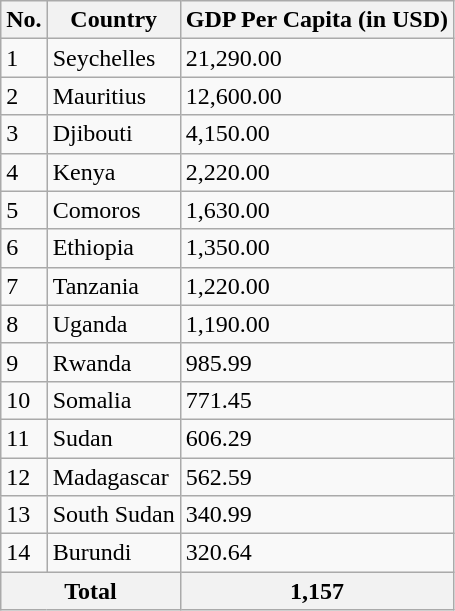<table class="wikitable sortable">
<tr>
<th>No.</th>
<th>Country</th>
<th>GDP Per Capita (in USD)</th>
</tr>
<tr>
<td>1</td>
<td> Seychelles</td>
<td>21,290.00</td>
</tr>
<tr>
<td>2</td>
<td> Mauritius</td>
<td>12,600.00</td>
</tr>
<tr>
<td>3</td>
<td> Djibouti</td>
<td>4,150.00</td>
</tr>
<tr>
<td>4</td>
<td> Kenya</td>
<td>2,220.00</td>
</tr>
<tr>
<td>5</td>
<td> Comoros</td>
<td>1,630.00</td>
</tr>
<tr>
<td>6</td>
<td> Ethiopia</td>
<td>1,350.00</td>
</tr>
<tr>
<td>7</td>
<td> Tanzania</td>
<td>1,220.00</td>
</tr>
<tr>
<td>8</td>
<td> Uganda</td>
<td>1,190.00</td>
</tr>
<tr>
<td>9</td>
<td> Rwanda</td>
<td>985.99</td>
</tr>
<tr>
<td>10</td>
<td> Somalia</td>
<td>771.45</td>
</tr>
<tr>
<td>11</td>
<td> Sudan</td>
<td>606.29</td>
</tr>
<tr>
<td>12</td>
<td> Madagascar</td>
<td>562.59</td>
</tr>
<tr>
<td>13</td>
<td> South Sudan</td>
<td>340.99</td>
</tr>
<tr>
<td>14</td>
<td> Burundi</td>
<td>320.64</td>
</tr>
<tr>
<th colspan="2">Total</th>
<th>1,157</th>
</tr>
</table>
